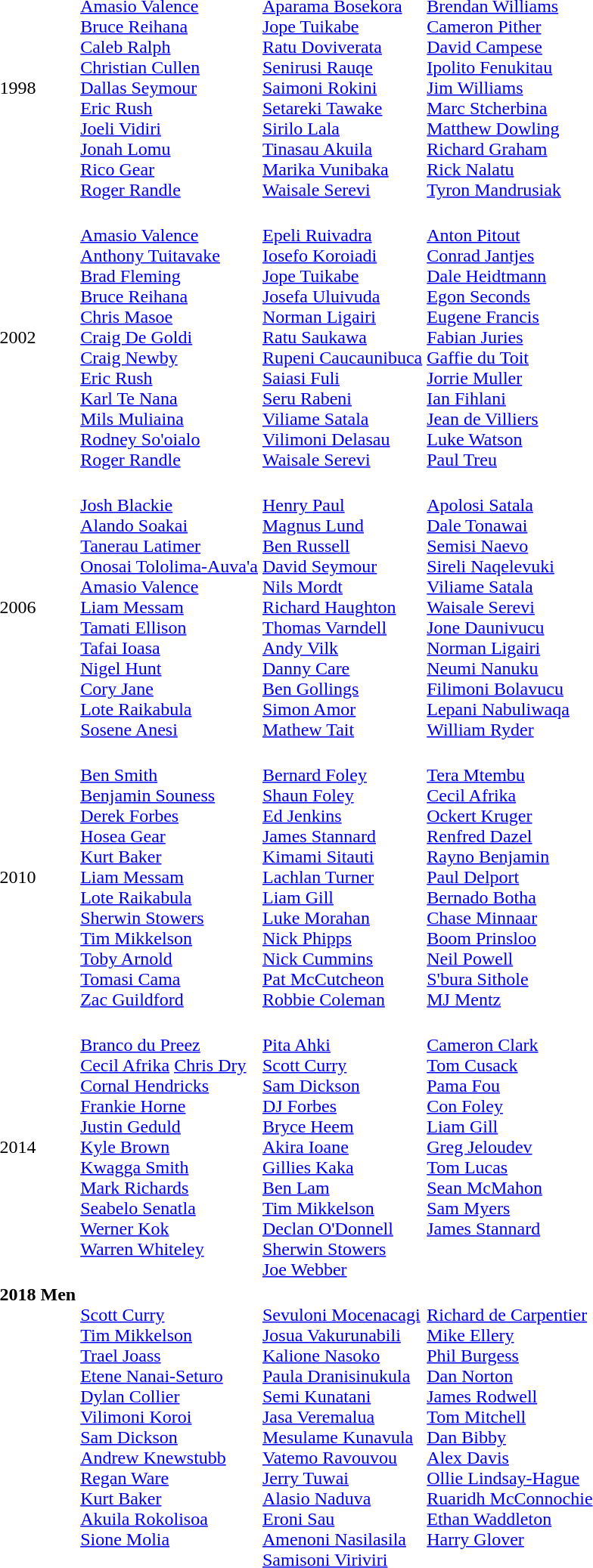<table>
<tr>
<td>1998<br></td>
<td><br><a href='#'>Amasio Valence</a><br><a href='#'>Bruce Reihana</a><br><a href='#'>Caleb Ralph</a><br><a href='#'>Christian Cullen</a><br><a href='#'>Dallas Seymour</a><br><a href='#'>Eric Rush</a><br><a href='#'>Joeli Vidiri</a><br><a href='#'>Jonah Lomu</a><br><a href='#'>Rico Gear</a><br><a href='#'>Roger Randle</a></td>
<td><br><a href='#'>Aparama Bosekora</a><br><a href='#'>Jope Tuikabe</a><br><a href='#'>Ratu Doviverata</a><br><a href='#'>Senirusi Rauqe</a><br><a href='#'>Saimoni Rokini</a><br><a href='#'>Setareki Tawake</a><br><a href='#'>Sirilo Lala</a><br><a href='#'>Tinasau Akuila</a><br><a href='#'>Marika Vunibaka</a><br><a href='#'>Waisale Serevi</a></td>
<td><br><a href='#'>Brendan Williams</a><br><a href='#'>Cameron Pither</a><br><a href='#'>David Campese</a><br><a href='#'>Ipolito Fenukitau</a><br><a href='#'>Jim Williams</a><br><a href='#'>Marc Stcherbina</a><br><a href='#'>Matthew Dowling</a><br><a href='#'>Richard Graham</a><br><a href='#'>Rick Nalatu</a><br><a href='#'>Tyron Mandrusiak</a></td>
</tr>
<tr>
<td>2002<br></td>
<td><br><a href='#'>Amasio Valence</a><br><a href='#'>Anthony Tuitavake</a><br><a href='#'>Brad Fleming</a><br><a href='#'>Bruce Reihana</a><br><a href='#'>Chris Masoe</a><br><a href='#'>Craig De Goldi</a><br><a href='#'>Craig Newby</a><br><a href='#'>Eric Rush</a><br><a href='#'>Karl Te Nana</a><br><a href='#'>Mils Muliaina</a><br><a href='#'>Rodney So'oialo</a><br><a href='#'>Roger Randle</a></td>
<td><br><a href='#'>Epeli Ruivadra</a><br><a href='#'>Iosefo Koroiadi</a><br><a href='#'>Jope Tuikabe</a><br><a href='#'>Josefa Uluivuda</a><br><a href='#'>Norman Ligairi</a><br><a href='#'>Ratu Saukawa</a><br><a href='#'>Rupeni Caucaunibuca</a><br><a href='#'>Saiasi Fuli</a><br><a href='#'>Seru Rabeni</a><br><a href='#'>Viliame Satala</a><br><a href='#'>Vilimoni Delasau</a><br><a href='#'>Waisale Serevi</a></td>
<td><br><a href='#'>Anton Pitout</a><br><a href='#'>Conrad Jantjes</a><br><a href='#'>Dale Heidtmann</a><br><a href='#'>Egon Seconds</a><br><a href='#'>Eugene Francis</a><br><a href='#'>Fabian Juries</a><br><a href='#'>Gaffie du Toit</a><br><a href='#'>Jorrie Muller</a><br><a href='#'>Ian Fihlani</a><br><a href='#'>Jean de Villiers</a><br><a href='#'>Luke Watson</a><br><a href='#'>Paul Treu</a></td>
</tr>
<tr>
<td>2006<br></td>
<td><br><a href='#'>Josh Blackie</a><br><a href='#'>Alando Soakai</a><br><a href='#'>Tanerau Latimer</a><br><a href='#'>Onosai Tololima-Auva'a</a><br><a href='#'>Amasio Valence</a><br><a href='#'>Liam Messam</a><br><a href='#'>Tamati Ellison</a><br><a href='#'>Tafai Ioasa</a><br><a href='#'>Nigel Hunt</a><br><a href='#'>Cory Jane</a><br><a href='#'>Lote Raikabula</a><br><a href='#'>Sosene Anesi</a></td>
<td><br><a href='#'>Henry Paul</a><br><a href='#'>Magnus Lund</a><br><a href='#'>Ben Russell</a><br><a href='#'>David Seymour</a><br><a href='#'>Nils Mordt</a><br><a href='#'>Richard Haughton</a><br><a href='#'>Thomas Varndell</a><br><a href='#'>Andy Vilk</a><br><a href='#'>Danny Care</a><br><a href='#'>Ben Gollings</a><br><a href='#'>Simon Amor</a><br><a href='#'>Mathew Tait</a></td>
<td><br><a href='#'>Apolosi Satala</a><br><a href='#'>Dale Tonawai</a><br><a href='#'>Semisi Naevo</a><br><a href='#'>Sireli Naqelevuki</a><br><a href='#'>Viliame Satala</a><br><a href='#'>Waisale Serevi</a><br><a href='#'>Jone Daunivucu</a><br><a href='#'>Norman Ligairi</a><br><a href='#'>Neumi Nanuku</a><br><a href='#'>Filimoni Bolavucu</a><br><a href='#'>Lepani Nabuliwaqa</a><br><a href='#'>William Ryder</a></td>
</tr>
<tr>
<td>2010<br></td>
<td valign=top><br><a href='#'>Ben Smith</a><br><a href='#'>Benjamin Souness</a><br><a href='#'>Derek Forbes</a><br><a href='#'>Hosea Gear</a><br><a href='#'>Kurt Baker</a><br><a href='#'>Liam Messam</a><br><a href='#'>Lote Raikabula</a><br><a href='#'>Sherwin Stowers</a><br><a href='#'>Tim Mikkelson</a><br><a href='#'>Toby Arnold</a><br><a href='#'>Tomasi Cama</a><br><a href='#'>Zac Guildford</a></td>
<td><br><a href='#'>Bernard Foley</a><br><a href='#'>Shaun Foley</a><br><a href='#'>Ed Jenkins</a><br><a href='#'>James Stannard</a><br><a href='#'>Kimami Sitauti</a><br><a href='#'>Lachlan Turner</a><br><a href='#'>Liam Gill</a><br><a href='#'>Luke Morahan</a><br><a href='#'>Nick Phipps</a><br><a href='#'>Nick Cummins</a><br><a href='#'>Pat McCutcheon</a><br><a href='#'>Robbie Coleman</a></td>
<td><br><a href='#'>Tera Mtembu</a><br><a href='#'>Cecil Afrika</a><br><a href='#'>Ockert Kruger</a><br><a href='#'>Renfred Dazel</a><br><a href='#'>Rayno Benjamin</a><br><a href='#'>Paul Delport</a><br><a href='#'>Bernado Botha</a><br><a href='#'>Chase Minnaar</a><br><a href='#'>Boom Prinsloo</a><br><a href='#'>Neil Powell</a><br><a href='#'>S'bura Sithole</a><br><a href='#'>MJ Mentz</a></td>
</tr>
<tr>
<td>2014<br></td>
<td valign=top><br><a href='#'>Branco du Preez</a><br><a href='#'>Cecil Afrika</a> <a href='#'>Chris Dry</a> <br><a href='#'>Cornal Hendricks</a><br><a href='#'>Frankie Horne</a><br><a href='#'>Justin Geduld</a><br><a href='#'>Kyle Brown</a><br><a href='#'>Kwagga Smith</a><br><a href='#'>Mark Richards</a><br><a href='#'>Seabelo Senatla</a><br><a href='#'>Werner Kok</a><br><a href='#'>Warren Whiteley</a></td>
<td><br><a href='#'>Pita Ahki</a><br><a href='#'>Scott Curry</a><br><a href='#'>Sam Dickson</a><br><a href='#'>DJ Forbes</a><br><a href='#'>Bryce Heem</a><br><a href='#'>Akira Ioane</a><br><a href='#'>Gillies Kaka</a><br><a href='#'>Ben Lam</a><br><a href='#'>Tim Mikkelson</a><br><a href='#'>Declan O'Donnell</a><br><a href='#'>Sherwin Stowers</a><br><a href='#'>Joe Webber</a></td>
<td valign=top><br><a href='#'>Cameron Clark</a><br><a href='#'>Tom Cusack</a><br><a href='#'>Pama Fou</a><br><a href='#'>Con Foley</a><br><a href='#'>Liam Gill</a><br><a href='#'>Greg Jeloudev</a><br><a href='#'>Tom Lucas</a><br><a href='#'>Sean McMahon</a><br><a href='#'>Sam Myers</a><br><a href='#'>James Stannard</a></td>
</tr>
<tr valign="top">
<th scope=row>2018 Men<br></th>
<td><br><a href='#'>Scott Curry</a><br><a href='#'>Tim Mikkelson</a><br><a href='#'>Trael Joass</a><br><a href='#'>Etene Nanai-Seturo</a><br><a href='#'>Dylan Collier</a><br><a href='#'>Vilimoni Koroi</a><br><a href='#'>Sam Dickson</a><br><a href='#'>Andrew Knewstubb</a><br><a href='#'>Regan Ware</a><br><a href='#'>Kurt Baker</a><br><a href='#'>Akuila Rokolisoa</a><br><a href='#'>Sione Molia</a></td>
<td><br><a href='#'>Sevuloni Mocenacagi</a><br><a href='#'>Josua Vakurunabili</a><br><a href='#'>Kalione Nasoko</a><br><a href='#'>Paula Dranisinukula</a><br><a href='#'>Semi Kunatani</a><br><a href='#'>Jasa Veremalua</a><br><a href='#'>Mesulame Kunavula</a><br><a href='#'>Vatemo Ravouvou</a><br><a href='#'>Jerry Tuwai</a><br><a href='#'>Alasio Naduva</a><br><a href='#'>Eroni Sau</a><br><a href='#'>Amenoni Nasilasila</a><br><a href='#'>Samisoni Viriviri</a></td>
<td><br><a href='#'>Richard de Carpentier</a><br><a href='#'>Mike Ellery</a><br><a href='#'>Phil Burgess</a><br><a href='#'>Dan Norton</a><br><a href='#'>James Rodwell</a><br><a href='#'>Tom Mitchell</a><br><a href='#'>Dan Bibby</a><br><a href='#'>Alex Davis</a><br><a href='#'>Ollie Lindsay-Hague</a><br><a href='#'>Ruaridh McConnochie</a><br><a href='#'>Ethan Waddleton</a><br><a href='#'>Harry Glover</a></td>
</tr>
</table>
